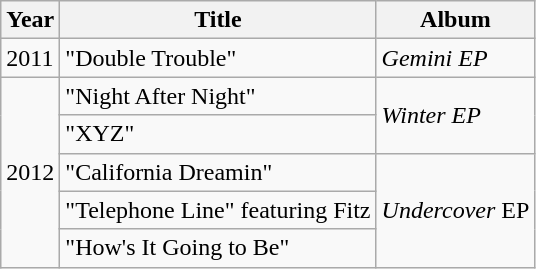<table class="wikitable">
<tr>
<th>Year</th>
<th>Title</th>
<th>Album</th>
</tr>
<tr>
<td>2011</td>
<td>"Double Trouble"</td>
<td><em>Gemini EP</em></td>
</tr>
<tr>
<td rowspan="5">2012</td>
<td>"Night After Night"</td>
<td rowspan="2"><em>Winter EP</em></td>
</tr>
<tr>
<td>"XYZ"</td>
</tr>
<tr>
<td>"California Dreamin"</td>
<td rowspan="3"><em>Undercover</em> EP</td>
</tr>
<tr>
<td>"Telephone Line" featuring Fitz</td>
</tr>
<tr>
<td>"How's It Going to Be"</td>
</tr>
</table>
